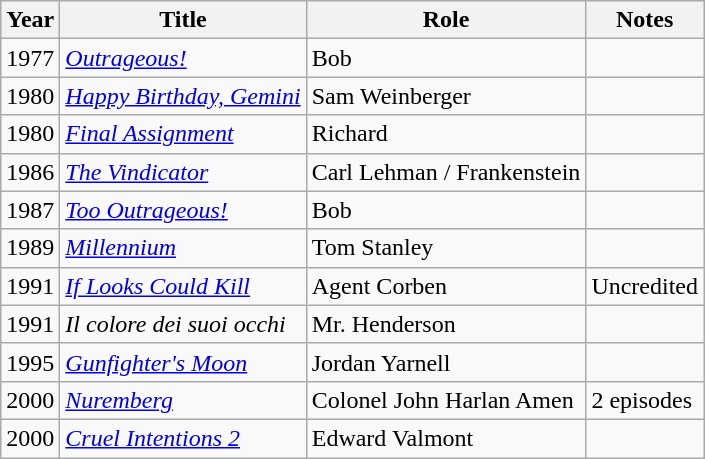<table class="wikitable">
<tr>
<th>Year</th>
<th>Title</th>
<th>Role</th>
<th>Notes</th>
</tr>
<tr>
<td>1977</td>
<td><em><a href='#'>Outrageous!</a></em></td>
<td>Bob</td>
<td></td>
</tr>
<tr>
<td>1980</td>
<td><em><a href='#'>Happy Birthday, Gemini</a></em></td>
<td>Sam Weinberger</td>
<td></td>
</tr>
<tr>
<td>1980</td>
<td><em><a href='#'>Final Assignment</a></em></td>
<td>Richard</td>
<td></td>
</tr>
<tr>
<td>1986</td>
<td><em><a href='#'>The Vindicator</a></em></td>
<td>Carl Lehman / Frankenstein</td>
<td></td>
</tr>
<tr>
<td>1987</td>
<td><em><a href='#'>Too Outrageous!</a></em></td>
<td>Bob</td>
<td></td>
</tr>
<tr>
<td>1989</td>
<td><em><a href='#'>Millennium</a></em></td>
<td>Tom Stanley</td>
<td></td>
</tr>
<tr>
<td>1991</td>
<td><em><a href='#'>If Looks Could Kill</a></em></td>
<td>Agent Corben</td>
<td>Uncredited</td>
</tr>
<tr>
<td>1991</td>
<td><em>Il colore dei suoi occhi</em></td>
<td>Mr. Henderson</td>
<td></td>
</tr>
<tr>
<td>1995</td>
<td><em><a href='#'>Gunfighter's Moon</a></em></td>
<td>Jordan Yarnell</td>
<td></td>
</tr>
<tr>
<td>2000</td>
<td><em><a href='#'>Nuremberg</a></em></td>
<td>Colonel John Harlan Amen</td>
<td>2 episodes</td>
</tr>
<tr>
<td>2000</td>
<td><em><a href='#'>Cruel Intentions 2</a></em></td>
<td>Edward Valmont</td>
<td></td>
</tr>
</table>
